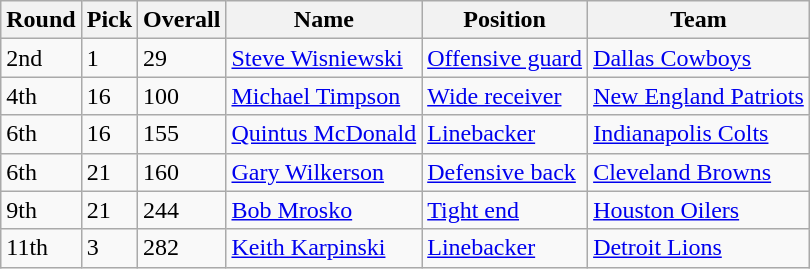<table class="wikitable">
<tr>
<th>Round</th>
<th>Pick</th>
<th>Overall</th>
<th>Name</th>
<th>Position</th>
<th>Team</th>
</tr>
<tr>
<td>2nd</td>
<td>1</td>
<td>29</td>
<td><a href='#'>Steve Wisniewski</a></td>
<td><a href='#'>Offensive guard</a></td>
<td><a href='#'>Dallas Cowboys</a></td>
</tr>
<tr>
<td>4th</td>
<td>16</td>
<td>100</td>
<td><a href='#'>Michael Timpson</a></td>
<td><a href='#'>Wide receiver</a></td>
<td><a href='#'>New England Patriots</a></td>
</tr>
<tr>
<td>6th</td>
<td>16</td>
<td>155</td>
<td><a href='#'>Quintus McDonald</a></td>
<td><a href='#'>Linebacker</a></td>
<td><a href='#'>Indianapolis Colts</a></td>
</tr>
<tr>
<td>6th</td>
<td>21</td>
<td>160</td>
<td><a href='#'>Gary Wilkerson</a></td>
<td><a href='#'>Defensive back</a></td>
<td><a href='#'>Cleveland Browns</a></td>
</tr>
<tr>
<td>9th</td>
<td>21</td>
<td>244</td>
<td><a href='#'>Bob Mrosko</a></td>
<td><a href='#'>Tight end</a></td>
<td><a href='#'>Houston Oilers</a></td>
</tr>
<tr>
<td>11th</td>
<td>3</td>
<td>282</td>
<td><a href='#'>Keith Karpinski</a></td>
<td><a href='#'>Linebacker</a></td>
<td><a href='#'>Detroit Lions</a></td>
</tr>
</table>
